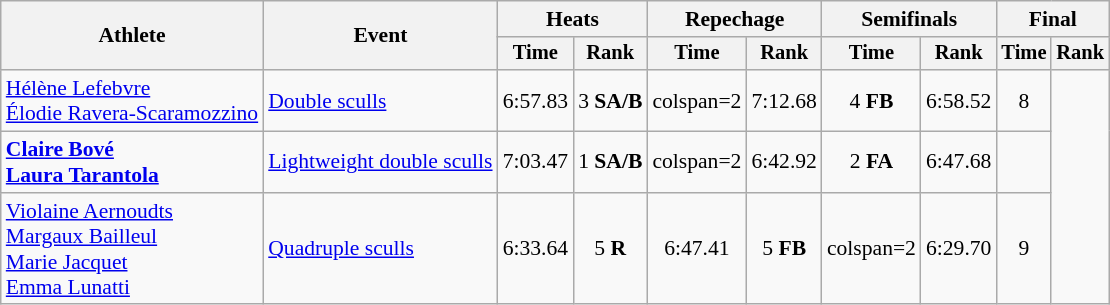<table class="wikitable" style="font-size:90%">
<tr>
<th rowspan="2">Athlete</th>
<th rowspan="2">Event</th>
<th colspan="2">Heats</th>
<th colspan="2">Repechage</th>
<th colspan="2">Semifinals</th>
<th colspan="2">Final</th>
</tr>
<tr style="font-size:95%">
<th>Time</th>
<th>Rank</th>
<th>Time</th>
<th>Rank</th>
<th>Time</th>
<th>Rank</th>
<th>Time</th>
<th>Rank</th>
</tr>
<tr align=center>
<td align=left><a href='#'>Hélène Lefebvre</a><br><a href='#'>Élodie Ravera-Scaramozzino</a></td>
<td align=left><a href='#'>Double sculls</a></td>
<td>6:57.83</td>
<td>3 <strong>SA/B</strong></td>
<td>colspan=2 </td>
<td>7:12.68</td>
<td>4 <strong>FB</strong></td>
<td>6:58.52</td>
<td>8</td>
</tr>
<tr align=center>
<td align=left><strong><a href='#'>Claire Bové</a><br><a href='#'>Laura Tarantola</a></strong></td>
<td align=left><a href='#'>Lightweight double sculls</a></td>
<td>7:03.47</td>
<td>1 <strong>SA/B</strong></td>
<td>colspan=2 </td>
<td>6:42.92</td>
<td>2 <strong>FA</strong></td>
<td>6:47.68</td>
<td></td>
</tr>
<tr align=center>
<td align=left><a href='#'>Violaine Aernoudts</a><br><a href='#'>Margaux Bailleul</a><br><a href='#'>Marie Jacquet</a><br><a href='#'>Emma Lunatti</a></td>
<td align=left><a href='#'>Quadruple sculls</a></td>
<td>6:33.64</td>
<td>5 <strong>R</strong></td>
<td>6:47.41</td>
<td>5 <strong>FB</strong></td>
<td>colspan=2 </td>
<td>6:29.70</td>
<td>9</td>
</tr>
</table>
